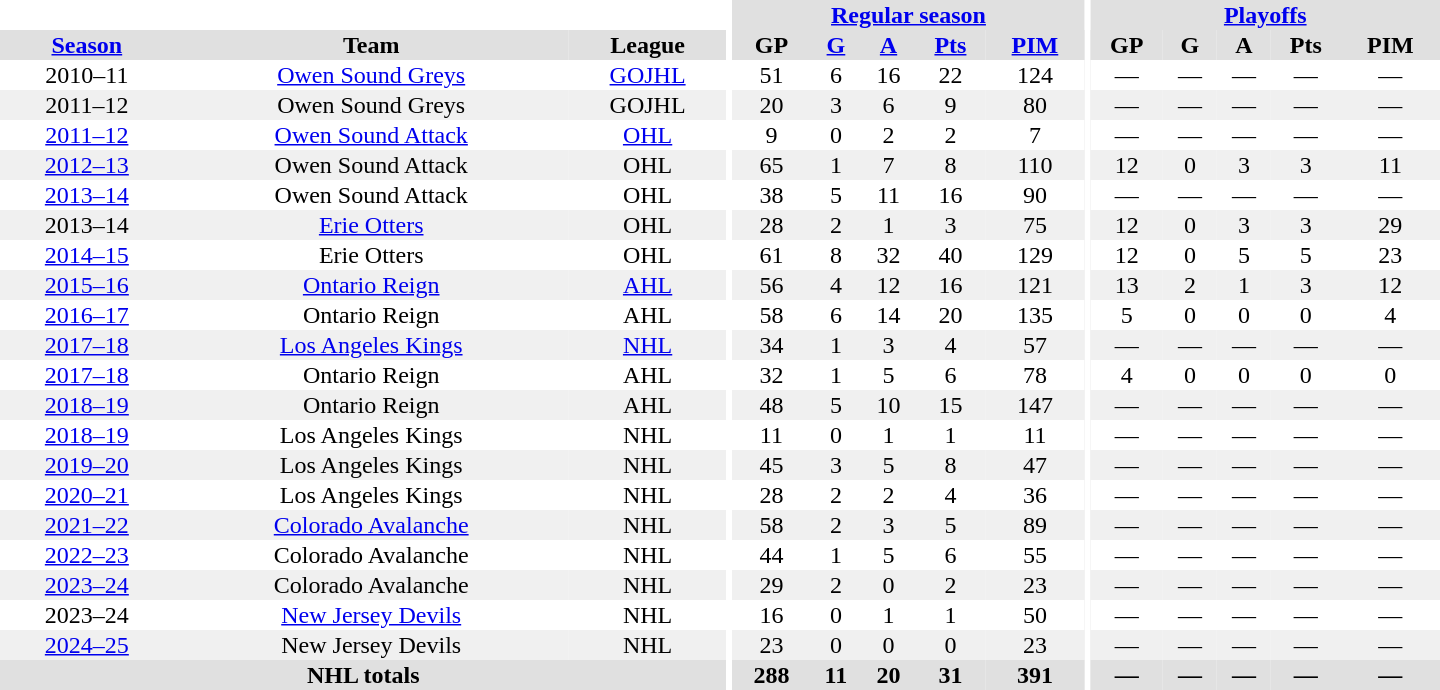<table border="0" cellpadding="1" cellspacing="0" style="text-align:center; width:60em;">
<tr bgcolor="#e0e0e0">
<th colspan="3" bgcolor="#ffffff"></th>
<th rowspan="99" bgcolor="#ffffff"></th>
<th colspan="5"><a href='#'>Regular season</a></th>
<th rowspan="99" bgcolor="#ffffff"></th>
<th colspan="5"><a href='#'>Playoffs</a></th>
</tr>
<tr bgcolor="#e0e0e0">
<th><a href='#'>Season</a></th>
<th>Team</th>
<th>League</th>
<th>GP</th>
<th><a href='#'>G</a></th>
<th><a href='#'>A</a></th>
<th><a href='#'>Pts</a></th>
<th><a href='#'>PIM</a></th>
<th>GP</th>
<th>G</th>
<th>A</th>
<th>Pts</th>
<th>PIM</th>
</tr>
<tr>
<td>2010–11</td>
<td><a href='#'>Owen Sound Greys</a></td>
<td><a href='#'>GOJHL</a></td>
<td>51</td>
<td>6</td>
<td>16</td>
<td>22</td>
<td>124</td>
<td>—</td>
<td>—</td>
<td>—</td>
<td>—</td>
<td>—</td>
</tr>
<tr bgcolor="#f0f0f0">
<td>2011–12</td>
<td>Owen Sound Greys</td>
<td>GOJHL</td>
<td>20</td>
<td>3</td>
<td>6</td>
<td>9</td>
<td>80</td>
<td>—</td>
<td>—</td>
<td>—</td>
<td>—</td>
<td>—</td>
</tr>
<tr>
<td><a href='#'>2011–12</a></td>
<td><a href='#'>Owen Sound Attack</a></td>
<td><a href='#'>OHL</a></td>
<td>9</td>
<td>0</td>
<td>2</td>
<td>2</td>
<td>7</td>
<td>—</td>
<td>—</td>
<td>—</td>
<td>—</td>
<td>—</td>
</tr>
<tr bgcolor="#f0f0f0">
<td><a href='#'>2012–13</a></td>
<td>Owen Sound Attack</td>
<td>OHL</td>
<td>65</td>
<td>1</td>
<td>7</td>
<td>8</td>
<td>110</td>
<td>12</td>
<td>0</td>
<td>3</td>
<td>3</td>
<td>11</td>
</tr>
<tr>
<td><a href='#'>2013–14</a></td>
<td>Owen Sound Attack</td>
<td>OHL</td>
<td>38</td>
<td>5</td>
<td>11</td>
<td>16</td>
<td>90</td>
<td>—</td>
<td>—</td>
<td>—</td>
<td>—</td>
<td>—</td>
</tr>
<tr bgcolor="#f0f0f0">
<td>2013–14</td>
<td><a href='#'>Erie Otters</a></td>
<td>OHL</td>
<td>28</td>
<td>2</td>
<td>1</td>
<td>3</td>
<td>75</td>
<td>12</td>
<td>0</td>
<td>3</td>
<td>3</td>
<td>29</td>
</tr>
<tr>
<td><a href='#'>2014–15</a></td>
<td>Erie Otters</td>
<td>OHL</td>
<td>61</td>
<td>8</td>
<td>32</td>
<td>40</td>
<td>129</td>
<td>12</td>
<td>0</td>
<td>5</td>
<td>5</td>
<td>23</td>
</tr>
<tr bgcolor="#f0f0f0">
<td><a href='#'>2015–16</a></td>
<td><a href='#'>Ontario Reign</a></td>
<td><a href='#'>AHL</a></td>
<td>56</td>
<td>4</td>
<td>12</td>
<td>16</td>
<td>121</td>
<td>13</td>
<td>2</td>
<td>1</td>
<td>3</td>
<td>12</td>
</tr>
<tr>
<td><a href='#'>2016–17</a></td>
<td>Ontario Reign</td>
<td>AHL</td>
<td>58</td>
<td>6</td>
<td>14</td>
<td>20</td>
<td>135</td>
<td>5</td>
<td>0</td>
<td>0</td>
<td>0</td>
<td>4</td>
</tr>
<tr bgcolor="#f0f0f0">
<td><a href='#'>2017–18</a></td>
<td><a href='#'>Los Angeles Kings</a></td>
<td><a href='#'>NHL</a></td>
<td>34</td>
<td>1</td>
<td>3</td>
<td>4</td>
<td>57</td>
<td>—</td>
<td>—</td>
<td>—</td>
<td>—</td>
<td>—</td>
</tr>
<tr>
<td><a href='#'>2017–18</a></td>
<td>Ontario Reign</td>
<td>AHL</td>
<td>32</td>
<td>1</td>
<td>5</td>
<td>6</td>
<td>78</td>
<td>4</td>
<td>0</td>
<td>0</td>
<td>0</td>
<td>0</td>
</tr>
<tr bgcolor="#f0f0f0">
<td><a href='#'>2018–19</a></td>
<td>Ontario Reign</td>
<td>AHL</td>
<td>48</td>
<td>5</td>
<td>10</td>
<td>15</td>
<td>147</td>
<td>—</td>
<td>—</td>
<td>—</td>
<td>—</td>
<td>—</td>
</tr>
<tr>
<td><a href='#'>2018–19</a></td>
<td>Los Angeles Kings</td>
<td>NHL</td>
<td>11</td>
<td>0</td>
<td>1</td>
<td>1</td>
<td>11</td>
<td>—</td>
<td>—</td>
<td>—</td>
<td>—</td>
<td>—</td>
</tr>
<tr bgcolor="#f0f0f0">
<td><a href='#'>2019–20</a></td>
<td>Los Angeles Kings</td>
<td>NHL</td>
<td>45</td>
<td>3</td>
<td>5</td>
<td>8</td>
<td>47</td>
<td>—</td>
<td>—</td>
<td>—</td>
<td>—</td>
<td>—</td>
</tr>
<tr>
<td><a href='#'>2020–21</a></td>
<td>Los Angeles Kings</td>
<td>NHL</td>
<td>28</td>
<td>2</td>
<td>2</td>
<td>4</td>
<td>36</td>
<td>—</td>
<td>—</td>
<td>—</td>
<td>—</td>
<td>—</td>
</tr>
<tr bgcolor="#f0f0f0">
<td><a href='#'>2021–22</a></td>
<td><a href='#'>Colorado Avalanche</a></td>
<td>NHL</td>
<td>58</td>
<td>2</td>
<td>3</td>
<td>5</td>
<td>89</td>
<td>—</td>
<td>—</td>
<td>—</td>
<td>—</td>
<td>—</td>
</tr>
<tr>
<td><a href='#'>2022–23</a></td>
<td>Colorado Avalanche</td>
<td>NHL</td>
<td>44</td>
<td>1</td>
<td>5</td>
<td>6</td>
<td>55</td>
<td>—</td>
<td>—</td>
<td>—</td>
<td>—</td>
<td>—</td>
</tr>
<tr bgcolor="#f0f0f0">
<td><a href='#'>2023–24</a></td>
<td>Colorado Avalanche</td>
<td>NHL</td>
<td>29</td>
<td>2</td>
<td>0</td>
<td>2</td>
<td>23</td>
<td>—</td>
<td>—</td>
<td>—</td>
<td>—</td>
<td>—</td>
</tr>
<tr>
<td>2023–24</td>
<td><a href='#'>New Jersey Devils</a></td>
<td>NHL</td>
<td>16</td>
<td>0</td>
<td>1</td>
<td>1</td>
<td>50</td>
<td>—</td>
<td>—</td>
<td>—</td>
<td>—</td>
<td>—</td>
</tr>
<tr bgcolor="#f0f0f0">
<td><a href='#'>2024–25</a></td>
<td>New Jersey Devils</td>
<td>NHL</td>
<td>23</td>
<td>0</td>
<td>0</td>
<td>0</td>
<td>23</td>
<td>—</td>
<td>—</td>
<td>—</td>
<td>—</td>
<td>—</td>
</tr>
<tr bgcolor="#e0e0e0">
<th colspan="3">NHL totals</th>
<th>288</th>
<th>11</th>
<th>20</th>
<th>31</th>
<th>391</th>
<th>—</th>
<th>—</th>
<th>—</th>
<th>—</th>
<th>—</th>
</tr>
</table>
